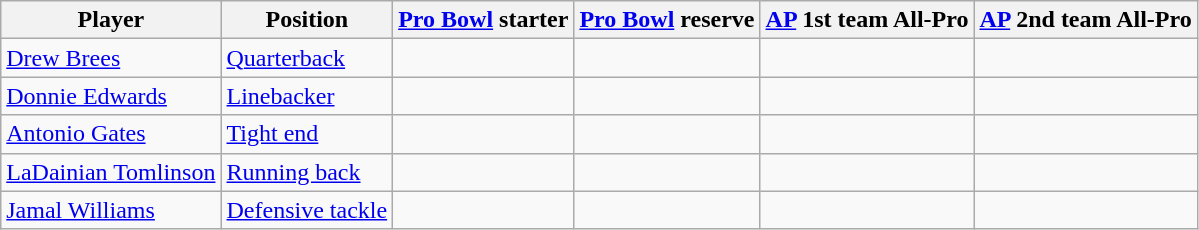<table class="wikitable">
<tr>
<th>Player</th>
<th>Position</th>
<th><a href='#'>Pro Bowl</a> starter</th>
<th><a href='#'>Pro Bowl</a> reserve</th>
<th><a href='#'>AP</a> 1st team All-Pro</th>
<th><a href='#'>AP</a> 2nd team All-Pro</th>
</tr>
<tr>
<td><a href='#'>Drew Brees</a></td>
<td><a href='#'>Quarterback</a></td>
<td></td>
<td></td>
<td></td>
<td></td>
</tr>
<tr>
<td><a href='#'>Donnie Edwards</a></td>
<td><a href='#'>Linebacker</a></td>
<td></td>
<td></td>
<td></td>
<td></td>
</tr>
<tr>
<td><a href='#'>Antonio Gates</a></td>
<td><a href='#'>Tight end</a></td>
<td></td>
<td></td>
<td></td>
<td></td>
</tr>
<tr>
<td><a href='#'>LaDainian Tomlinson</a></td>
<td><a href='#'>Running back</a></td>
<td></td>
<td></td>
<td></td>
<td></td>
</tr>
<tr>
<td><a href='#'>Jamal Williams</a></td>
<td><a href='#'>Defensive tackle</a></td>
<td></td>
<td></td>
<td></td>
<td></td>
</tr>
</table>
